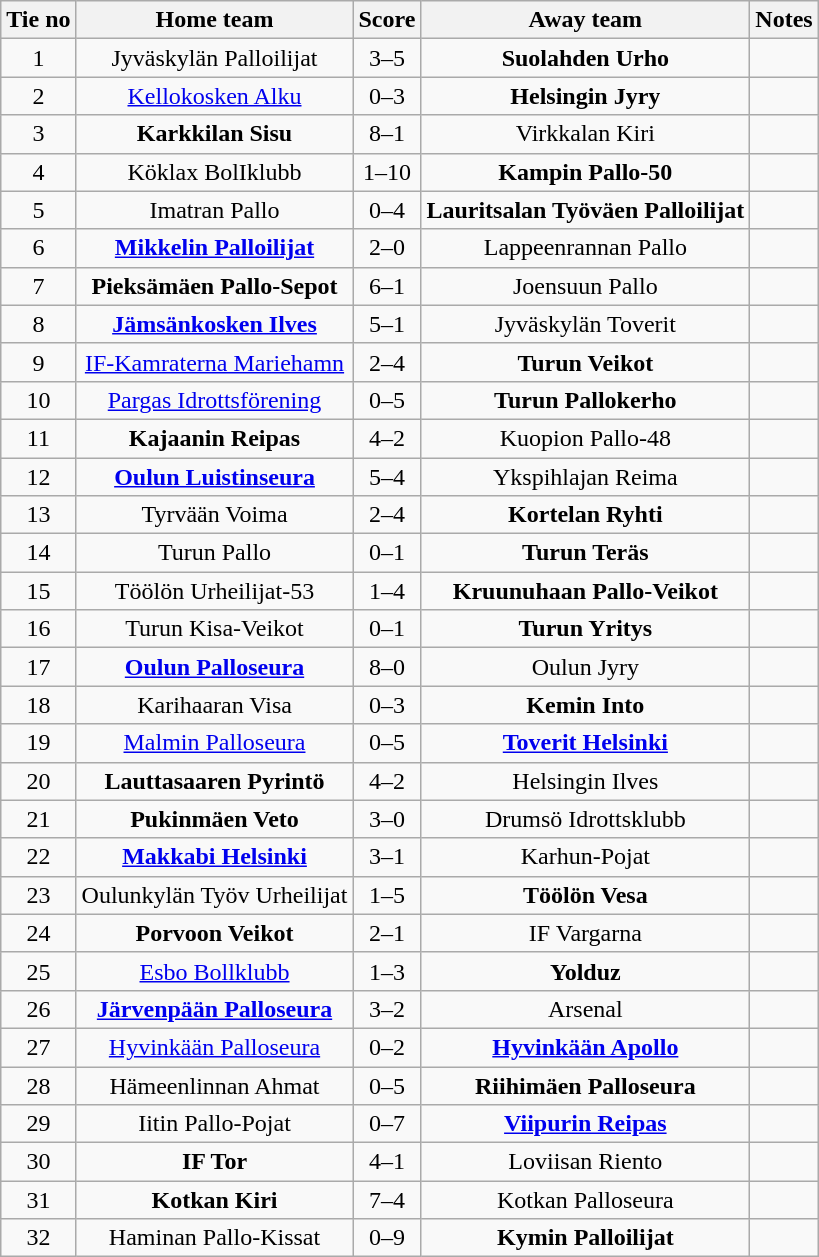<table class="wikitable" style="text-align:center">
<tr>
<th style= width="40px">Tie no</th>
<th style= width="150px">Home team</th>
<th style= width="60px">Score</th>
<th style= width="150px">Away team</th>
<th style= width="30px">Notes</th>
</tr>
<tr>
<td>1</td>
<td>Jyväskylän Palloilijat</td>
<td>3–5</td>
<td><strong>Suolahden Urho</strong></td>
<td></td>
</tr>
<tr>
<td>2</td>
<td><a href='#'>Kellokosken Alku</a></td>
<td>0–3</td>
<td><strong>Helsingin Jyry</strong></td>
<td></td>
</tr>
<tr>
<td>3</td>
<td><strong>Karkkilan Sisu</strong></td>
<td>8–1</td>
<td>Virkkalan Kiri</td>
<td></td>
</tr>
<tr>
<td>4</td>
<td>Köklax BolIklubb</td>
<td>1–10</td>
<td><strong>Kampin Pallo-50</strong></td>
<td></td>
</tr>
<tr>
<td>5</td>
<td>Imatran Pallo</td>
<td>0–4</td>
<td><strong>Lauritsalan Työväen Palloilijat</strong></td>
<td></td>
</tr>
<tr>
<td>6</td>
<td><strong><a href='#'>Mikkelin Palloilijat</a></strong></td>
<td>2–0</td>
<td>Lappeenrannan Pallo</td>
<td></td>
</tr>
<tr>
<td>7</td>
<td><strong>Pieksämäen Pallo-Sepot</strong></td>
<td>6–1</td>
<td>Joensuun Pallo</td>
<td></td>
</tr>
<tr>
<td>8</td>
<td><strong><a href='#'>Jämsänkosken Ilves</a></strong></td>
<td>5–1</td>
<td>Jyväskylän Toverit</td>
<td></td>
</tr>
<tr>
<td>9</td>
<td><a href='#'>IF-Kamraterna Mariehamn</a></td>
<td>2–4</td>
<td><strong>Turun Veikot</strong></td>
<td></td>
</tr>
<tr>
<td>10</td>
<td><a href='#'>Pargas Idrottsförening</a></td>
<td>0–5</td>
<td><strong>Turun Pallokerho</strong></td>
<td></td>
</tr>
<tr>
<td>11</td>
<td><strong>Kajaanin Reipas</strong></td>
<td>4–2</td>
<td>Kuopion Pallo-48</td>
<td></td>
</tr>
<tr>
<td>12</td>
<td><strong><a href='#'>Oulun Luistinseura</a></strong></td>
<td>5–4</td>
<td>Ykspihlajan Reima</td>
<td></td>
</tr>
<tr>
<td>13</td>
<td>Tyrvään Voima</td>
<td>2–4</td>
<td><strong>Kortelan Ryhti</strong></td>
<td></td>
</tr>
<tr>
<td>14</td>
<td>Turun Pallo</td>
<td>0–1</td>
<td><strong>Turun Teräs</strong></td>
<td></td>
</tr>
<tr>
<td>15</td>
<td>Töölön Urheilijat-53</td>
<td>1–4</td>
<td><strong>Kruunuhaan Pallo-Veikot</strong></td>
<td></td>
</tr>
<tr>
<td>16</td>
<td>Turun Kisa-Veikot</td>
<td>0–1</td>
<td><strong>Turun Yritys</strong></td>
<td></td>
</tr>
<tr>
<td>17</td>
<td><strong><a href='#'>Oulun Palloseura</a></strong></td>
<td>8–0</td>
<td>Oulun Jyry</td>
<td></td>
</tr>
<tr>
<td>18</td>
<td>Karihaaran Visa</td>
<td>0–3</td>
<td><strong>Kemin Into</strong></td>
<td></td>
</tr>
<tr>
<td>19</td>
<td><a href='#'>Malmin Palloseura</a></td>
<td>0–5</td>
<td><strong><a href='#'>Toverit Helsinki</a></strong></td>
<td></td>
</tr>
<tr>
<td>20</td>
<td><strong>Lauttasaaren Pyrintö</strong></td>
<td>4–2</td>
<td>Helsingin Ilves</td>
<td></td>
</tr>
<tr>
<td>21</td>
<td><strong>Pukinmäen Veto</strong></td>
<td>3–0</td>
<td>Drumsö Idrottsklubb</td>
<td></td>
</tr>
<tr>
<td>22</td>
<td><strong><a href='#'>Makkabi Helsinki</a></strong></td>
<td>3–1</td>
<td>Karhun-Pojat</td>
<td></td>
</tr>
<tr>
<td>23</td>
<td>Oulunkylän Työv Urheilijat</td>
<td>1–5</td>
<td><strong>Töölön Vesa</strong></td>
<td></td>
</tr>
<tr>
<td>24</td>
<td><strong>Porvoon Veikot</strong></td>
<td>2–1</td>
<td>IF Vargarna</td>
<td></td>
</tr>
<tr>
<td>25</td>
<td><a href='#'>Esbo Bollklubb</a></td>
<td>1–3</td>
<td><strong>Yolduz</strong></td>
<td></td>
</tr>
<tr>
<td>26</td>
<td><strong><a href='#'>Järvenpään Palloseura</a></strong></td>
<td>3–2</td>
<td>Arsenal</td>
<td></td>
</tr>
<tr>
<td>27</td>
<td><a href='#'>Hyvinkään Palloseura</a></td>
<td>0–2</td>
<td><strong><a href='#'>Hyvinkään Apollo</a></strong></td>
<td></td>
</tr>
<tr>
<td>28</td>
<td>Hämeenlinnan Ahmat</td>
<td>0–5</td>
<td><strong>Riihimäen Palloseura</strong></td>
<td></td>
</tr>
<tr>
<td>29</td>
<td>Iitin Pallo-Pojat</td>
<td>0–7</td>
<td><strong><a href='#'>Viipurin Reipas</a></strong></td>
<td></td>
</tr>
<tr>
<td>30</td>
<td><strong>IF Tor</strong></td>
<td>4–1</td>
<td>Loviisan Riento</td>
<td></td>
</tr>
<tr>
<td>31</td>
<td><strong>Kotkan Kiri</strong></td>
<td>7–4</td>
<td>Kotkan Palloseura</td>
<td></td>
</tr>
<tr>
<td>32</td>
<td>Haminan Pallo-Kissat</td>
<td>0–9</td>
<td><strong>Kymin Palloilijat</strong></td>
<td></td>
</tr>
</table>
